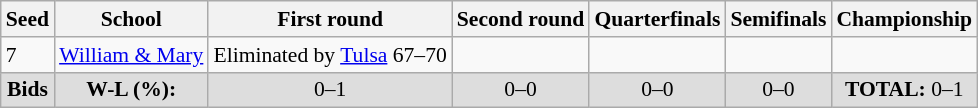<table class="sortable wikitable" style="white-space:nowrap; font-size:90%;">
<tr>
<th>Seed</th>
<th>School</th>
<th>First round</th>
<th>Second round</th>
<th>Quarterfinals</th>
<th>Semifinals</th>
<th>Championship</th>
</tr>
<tr>
<td>7</td>
<td><a href='#'>William & Mary</a></td>
<td>Eliminated by <a href='#'>Tulsa</a> 67–70</td>
<td></td>
<td></td>
<td></td>
<td></td>
</tr>
<tr class="sortbottom"  style="text-align:center; background:#ddd;">
<td><strong> Bids</strong></td>
<td><strong>W-L (%):</strong></td>
<td>0–1 </td>
<td>0–0 </td>
<td>0–0 </td>
<td>0–0 </td>
<td><strong>TOTAL:</strong> 0–1 </td>
</tr>
</table>
